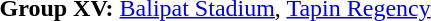<table>
<tr>
<td><strong>Group XV:</strong> <a href='#'>Balipat Stadium</a>, <a href='#'>Tapin Regency</a><br></td>
</tr>
</table>
